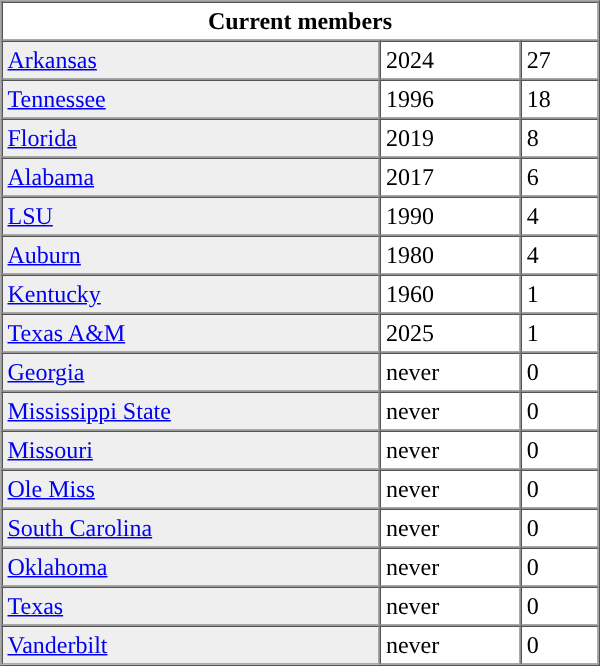<table border="1" cellpadding="3" cellspacing="0" align="right" width="400px">
<tr>
</tr>
<tr>
<td colspan=3 align="center"><strong>Current members</strong></td>
</tr>
<tr>
<td bgcolor=#efefef><a href='#'>Arkansas</a></td>
<td>2024</td>
<td>27</td>
</tr>
<tr>
<td bgcolor="#efefef"><a href='#'>Tennessee</a></td>
<td>1996</td>
<td>18</td>
</tr>
<tr>
<td bgcolor="#efefef"><a href='#'>Florida</a></td>
<td>2019</td>
<td>8</td>
</tr>
<tr>
<td bgcolor="#efefef"><a href='#'>Alabama</a></td>
<td>2017</td>
<td>6</td>
</tr>
<tr>
<td bgcolor="#efefef"><a href='#'>LSU</a></td>
<td>1990</td>
<td>4</td>
</tr>
<tr>
<td bgcolor="#efefef"><a href='#'>Auburn</a></td>
<td>1980</td>
<td>4</td>
</tr>
<tr>
<td bgcolor="#efefef"><a href='#'>Kentucky</a></td>
<td>1960</td>
<td>1</td>
</tr>
<tr>
<td bgcolor="#efefef"><a href='#'>Texas A&M</a></td>
<td>2025</td>
<td>1</td>
</tr>
<tr>
<td bgcolor="#efefef"><a href='#'>Georgia</a></td>
<td>never</td>
<td>0</td>
</tr>
<tr>
<td bgcolor="#efefef"><a href='#'>Mississippi State</a></td>
<td>never</td>
<td>0</td>
</tr>
<tr>
<td bgcolor="#efefef"><a href='#'>Missouri</a></td>
<td>never</td>
<td>0</td>
</tr>
<tr>
<td bgcolor="#efefef"><a href='#'>Ole Miss</a></td>
<td>never</td>
<td>0</td>
</tr>
<tr>
<td bgcolor="#efefef"><a href='#'>South Carolina</a></td>
<td>never</td>
<td>0</td>
</tr>
<tr>
<td bgcolor="#efefef"><a href='#'>Oklahoma</a></td>
<td>never</td>
<td>0</td>
</tr>
<tr>
<td bgcolor="#efefef"><a href='#'>Texas</a></td>
<td>never</td>
<td>0</td>
</tr>
<tr>
<td bgcolor="#efefef"><a href='#'>Vanderbilt</a></td>
<td>never</td>
<td>0</td>
</tr>
</table>
